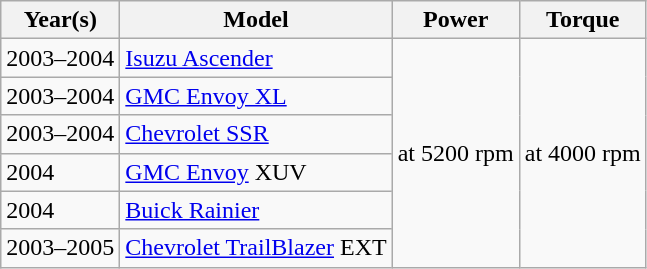<table class="wikitable">
<tr>
<th scope="col">Year(s)</th>
<th scope="col">Model</th>
<th scope="col">Power</th>
<th scope="col">Torque</th>
</tr>
<tr>
<td>2003–2004</td>
<td><a href='#'>Isuzu Ascender</a></td>
<td rowspan="6"> at 5200 rpm</td>
<td rowspan="6"> at 4000 rpm</td>
</tr>
<tr>
<td>2003–2004</td>
<td><a href='#'>GMC Envoy XL</a></td>
</tr>
<tr>
<td>2003–2004</td>
<td><a href='#'>Chevrolet SSR</a></td>
</tr>
<tr>
<td>2004</td>
<td><a href='#'>GMC Envoy</a> XUV</td>
</tr>
<tr>
<td>2004</td>
<td><a href='#'>Buick Rainier</a></td>
</tr>
<tr>
<td>2003–2005</td>
<td><a href='#'>Chevrolet TrailBlazer</a> EXT</td>
</tr>
</table>
